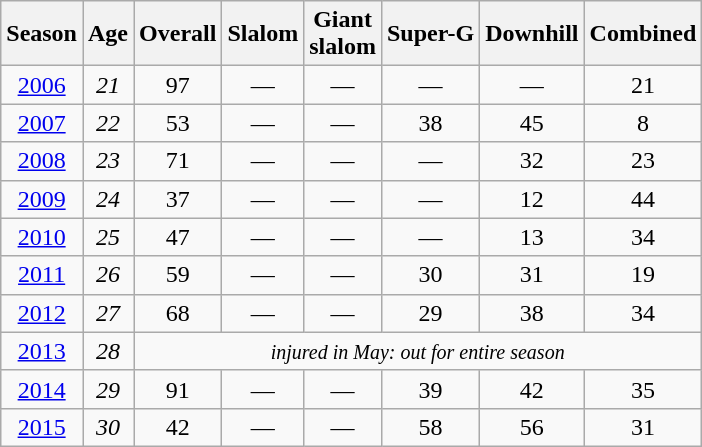<table class=wikitable style="text-align:center">
<tr>
<th>Season</th>
<th>Age</th>
<th>Overall</th>
<th>Slalom</th>
<th>Giant<br>slalom</th>
<th>Super-G</th>
<th>Downhill</th>
<th>Combined</th>
</tr>
<tr>
<td><a href='#'>2006</a></td>
<td><em>21</em></td>
<td>97</td>
<td>—</td>
<td>—</td>
<td>—</td>
<td>—</td>
<td>21</td>
</tr>
<tr>
<td><a href='#'>2007</a></td>
<td><em>22</em></td>
<td>53</td>
<td>—</td>
<td>—</td>
<td>38</td>
<td>45</td>
<td>8</td>
</tr>
<tr>
<td><a href='#'>2008</a></td>
<td><em>23</em></td>
<td>71</td>
<td>—</td>
<td>—</td>
<td>—</td>
<td>32</td>
<td>23</td>
</tr>
<tr>
<td><a href='#'>2009</a></td>
<td><em>24</em></td>
<td>37</td>
<td>—</td>
<td>—</td>
<td>—</td>
<td>12</td>
<td>44</td>
</tr>
<tr>
<td><a href='#'>2010</a></td>
<td><em>25</em></td>
<td>47</td>
<td>—</td>
<td>—</td>
<td>—</td>
<td>13</td>
<td>34</td>
</tr>
<tr>
<td><a href='#'>2011</a></td>
<td><em>26</em></td>
<td>59</td>
<td>—</td>
<td>—</td>
<td>30</td>
<td>31</td>
<td>19</td>
</tr>
<tr>
<td><a href='#'>2012</a></td>
<td><em>27</em></td>
<td>68</td>
<td>—</td>
<td>—</td>
<td>29</td>
<td>38</td>
<td>34</td>
</tr>
<tr>
<td><a href='#'>2013</a></td>
<td><em>28</em></td>
<td colspan=6><small><em>injured in May: out for entire season</em></small></td>
</tr>
<tr>
<td><a href='#'>2014</a></td>
<td><em>29</em></td>
<td>91</td>
<td>—</td>
<td>—</td>
<td>39</td>
<td>42</td>
<td>35</td>
</tr>
<tr>
<td><a href='#'>2015</a></td>
<td><em>30</em></td>
<td>42</td>
<td>—</td>
<td>—</td>
<td>58</td>
<td>56</td>
<td>31</td>
</tr>
</table>
